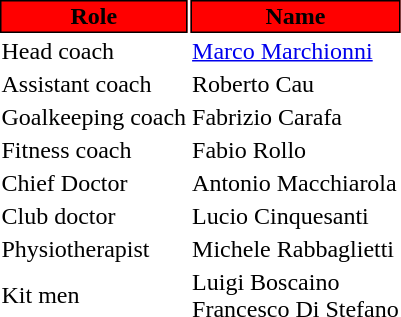<table class="toccolours">
<tr>
<th style="background:#FF0000;color:#000000;border:1px solid #000000;">Role</th>
<th style="background:#FF0000;color:#000000;border:1px solid #000000;">Name</th>
</tr>
<tr>
<td>Head coach</td>
<td> <a href='#'>Marco Marchionni</a></td>
</tr>
<tr>
<td>Assistant coach</td>
<td> Roberto Cau</td>
</tr>
<tr>
<td>Goalkeeping coach</td>
<td> Fabrizio Carafa</td>
</tr>
<tr>
<td>Fitness coach</td>
<td> Fabio Rollo</td>
</tr>
<tr>
<td>Chief Doctor</td>
<td> Antonio Macchiarola</td>
</tr>
<tr>
<td>Club doctor</td>
<td> Lucio Cinquesanti</td>
</tr>
<tr>
<td>Physiotherapist</td>
<td> Michele Rabbaglietti</td>
</tr>
<tr>
<td>Kit men</td>
<td> Luigi Boscaino <br>  Francesco Di Stefano</td>
</tr>
</table>
